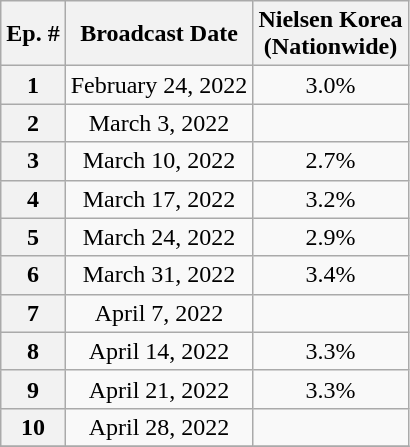<table class="wikitable" style="text-align:center;">
<tr>
<th>Ep. #</th>
<th>Broadcast Date</th>
<th>Nielsen Korea<br>(Nationwide)</th>
</tr>
<tr>
<th>1</th>
<td>February 24, 2022</td>
<td>3.0%</td>
</tr>
<tr>
<th>2</th>
<td>March 3, 2022</td>
<td><strong></strong></td>
</tr>
<tr>
<th>3</th>
<td>March 10, 2022</td>
<td>2.7%</td>
</tr>
<tr>
<th>4</th>
<td>March 17, 2022</td>
<td>3.2%</td>
</tr>
<tr>
<th>5</th>
<td>March 24, 2022</td>
<td>2.9%</td>
</tr>
<tr>
<th>6</th>
<td>March 31, 2022</td>
<td>3.4%</td>
</tr>
<tr>
<th>7</th>
<td>April 7, 2022</td>
<td><strong></strong></td>
</tr>
<tr>
<th>8</th>
<td>April 14, 2022</td>
<td>3.3%</td>
</tr>
<tr>
<th>9</th>
<td>April 21, 2022</td>
<td>3.3%</td>
</tr>
<tr>
<th>10</th>
<td>April 28, 2022</td>
<td><strong></strong></td>
</tr>
<tr>
</tr>
</table>
